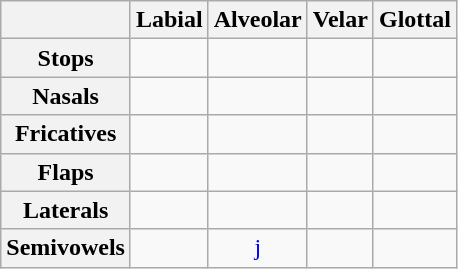<table class="wikitable" style="text-align:center;">
<tr>
<th></th>
<th>Labial</th>
<th>Alveolar</th>
<th>Velar</th>
<th>Glottal</th>
</tr>
<tr>
<th>Stops</th>
<td></td>
<td></td>
<td></td>
<td></td>
</tr>
<tr>
<th>Nasals</th>
<td></td>
<td></td>
<td></td>
<td></td>
</tr>
<tr>
<th>Fricatives</th>
<td></td>
<td></td>
<td></td>
<td></td>
</tr>
<tr>
<th>Flaps</th>
<td></td>
<td></td>
<td></td>
<td></td>
</tr>
<tr>
<th>Laterals</th>
<td></td>
<td></td>
<td></td>
<td></td>
</tr>
<tr>
<th>Semivowels</th>
<td></td>
<td><a href='#'>j</a></td>
<td></td>
<td></td>
</tr>
</table>
